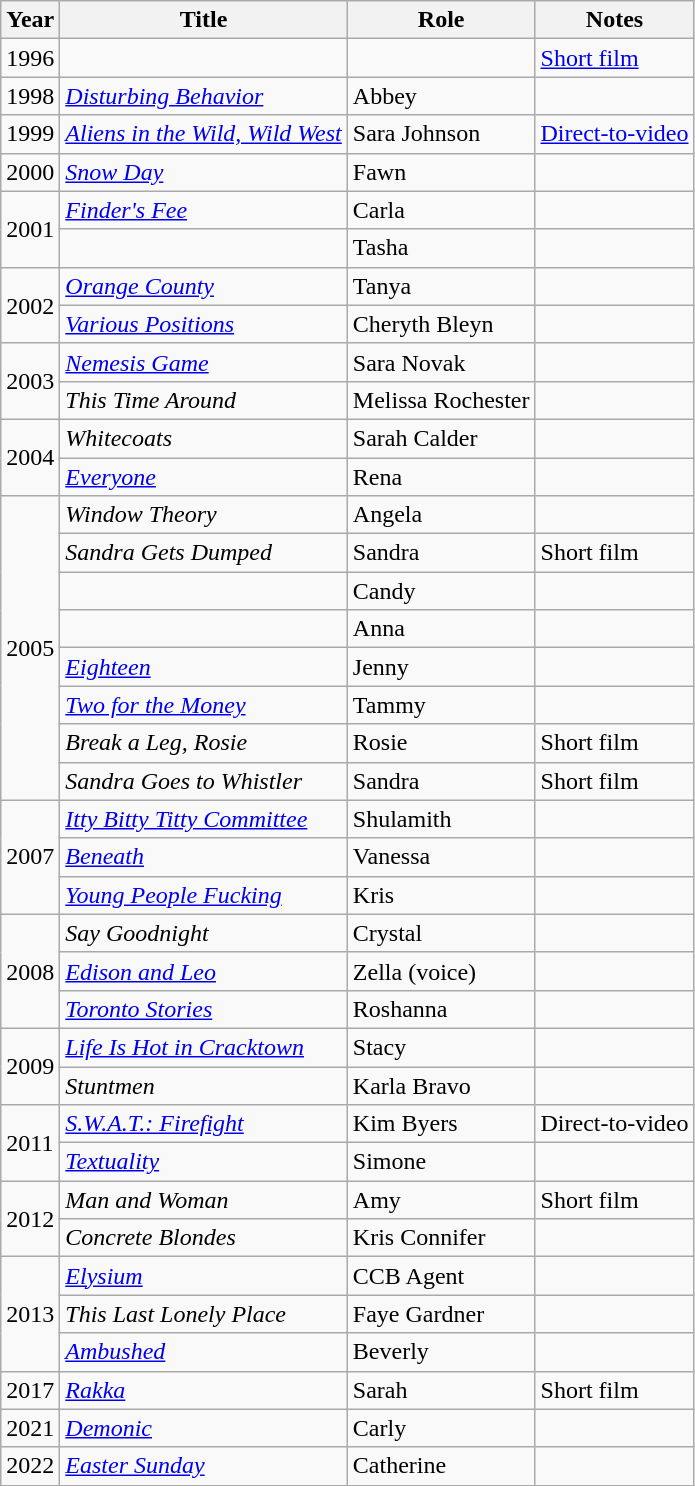<table class="wikitable sortable">
<tr>
<th>Year</th>
<th>Title</th>
<th>Role</th>
<th class="unsortable">Notes</th>
</tr>
<tr>
<td>1996</td>
<td><em></em></td>
<td></td>
<td><a href='#'>Short film</a></td>
</tr>
<tr>
<td>1998</td>
<td><em><a href='#'>Disturbing Behavior</a></em></td>
<td>Abbey</td>
<td></td>
</tr>
<tr>
<td>1999</td>
<td><em><a href='#'>Aliens in the Wild, Wild West</a></em></td>
<td>Sara Johnson</td>
<td><a href='#'>Direct-to-video</a></td>
</tr>
<tr>
<td>2000</td>
<td><em><a href='#'>Snow Day</a></em></td>
<td>Fawn</td>
<td></td>
</tr>
<tr>
<td rowspan="2">2001</td>
<td><em><a href='#'>Finder's Fee</a></em></td>
<td>Carla</td>
<td></td>
</tr>
<tr>
<td><em></em></td>
<td>Tasha</td>
<td></td>
</tr>
<tr>
<td rowspan="2">2002</td>
<td><em><a href='#'>Orange County</a></em></td>
<td>Tanya</td>
<td></td>
</tr>
<tr>
<td><em><a href='#'>Various Positions</a></em></td>
<td>Cheryth Bleyn</td>
<td></td>
</tr>
<tr>
<td rowspan="2">2003</td>
<td><em><a href='#'>Nemesis Game</a></em></td>
<td>Sara Novak</td>
<td></td>
</tr>
<tr>
<td><em>This Time Around</em></td>
<td>Melissa Rochester</td>
<td></td>
</tr>
<tr>
<td rowspan="2">2004</td>
<td><em>Whitecoats</em></td>
<td>Sarah Calder</td>
<td></td>
</tr>
<tr>
<td><em><a href='#'>Everyone</a></em></td>
<td>Rena</td>
<td></td>
</tr>
<tr>
<td rowspan="8">2005</td>
<td><em>Window Theory</em></td>
<td>Angela</td>
<td></td>
</tr>
<tr>
<td><em>Sandra Gets Dumped</em></td>
<td>Sandra</td>
<td>Short film</td>
</tr>
<tr>
<td><em></em></td>
<td>Candy</td>
<td></td>
</tr>
<tr>
<td><em></em></td>
<td>Anna</td>
<td></td>
</tr>
<tr>
<td><em><a href='#'>Eighteen</a></em></td>
<td>Jenny</td>
<td></td>
</tr>
<tr>
<td><em><a href='#'>Two for the Money</a></em></td>
<td>Tammy</td>
<td></td>
</tr>
<tr>
<td><em>Break a Leg, Rosie</em></td>
<td>Rosie</td>
<td>Short film</td>
</tr>
<tr>
<td><em>Sandra Goes to Whistler</em></td>
<td>Sandra</td>
<td>Short film</td>
</tr>
<tr>
<td rowspan="3">2007</td>
<td><em><a href='#'>Itty Bitty Titty Committee</a></em></td>
<td>Shulamith</td>
<td></td>
</tr>
<tr>
<td><em><a href='#'>Beneath</a></em></td>
<td>Vanessa</td>
<td></td>
</tr>
<tr>
<td><em><a href='#'>Young People Fucking</a></em></td>
<td>Kris</td>
<td></td>
</tr>
<tr>
<td rowspan="3">2008</td>
<td><em>Say Goodnight</em></td>
<td>Crystal</td>
<td></td>
</tr>
<tr>
<td><em><a href='#'>Edison and Leo</a></em></td>
<td>Zella (voice)</td>
<td></td>
</tr>
<tr>
<td><em><a href='#'>Toronto Stories</a></em></td>
<td>Roshanna</td>
<td></td>
</tr>
<tr>
<td rowspan="2">2009</td>
<td><em><a href='#'>Life Is Hot in Cracktown</a></em></td>
<td>Stacy</td>
<td></td>
</tr>
<tr>
<td><em>Stuntmen</em></td>
<td>Karla Bravo</td>
<td></td>
</tr>
<tr>
<td rowspan="2">2011</td>
<td><em><a href='#'>S.W.A.T.: Firefight</a></em></td>
<td>Kim Byers</td>
<td>Direct-to-video</td>
</tr>
<tr>
<td><em><a href='#'>Textuality</a></em></td>
<td>Simone</td>
<td></td>
</tr>
<tr>
<td rowspan="2">2012</td>
<td><em>Man and Woman</em></td>
<td>Amy</td>
<td>Short film</td>
</tr>
<tr>
<td><em>Concrete Blondes</em></td>
<td>Kris Connifer</td>
<td></td>
</tr>
<tr>
<td rowspan="3">2013</td>
<td><em><a href='#'>Elysium</a></em></td>
<td>CCB Agent</td>
<td></td>
</tr>
<tr>
<td><em>This Last Lonely Place</em></td>
<td>Faye Gardner</td>
<td></td>
</tr>
<tr>
<td><em><a href='#'>Ambushed</a></em></td>
<td>Beverly</td>
<td></td>
</tr>
<tr>
<td>2017</td>
<td><em><a href='#'>Rakka</a></em></td>
<td>Sarah</td>
<td>Short film</td>
</tr>
<tr>
<td>2021</td>
<td><em><a href='#'>Demonic</a></em></td>
<td>Carly</td>
<td></td>
</tr>
<tr>
<td>2022</td>
<td><em><a href='#'>Easter Sunday</a></em></td>
<td>Catherine</td>
<td></td>
</tr>
</table>
